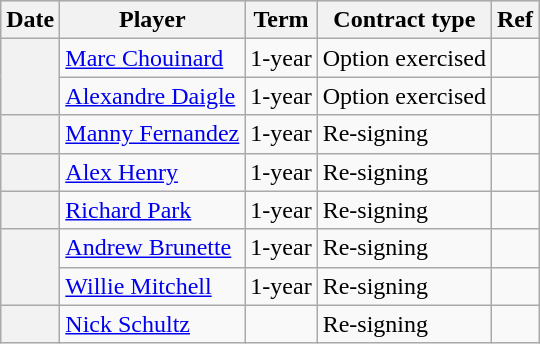<table class="wikitable plainrowheaders">
<tr style="background:#ddd; text-align:center;">
<th>Date</th>
<th>Player</th>
<th>Term</th>
<th>Contract type</th>
<th>Ref</th>
</tr>
<tr>
<th scope="row" rowspan=2></th>
<td><a href='#'>Marc Chouinard</a></td>
<td>1-year</td>
<td>Option exercised</td>
<td></td>
</tr>
<tr>
<td><a href='#'>Alexandre Daigle</a></td>
<td>1-year</td>
<td>Option exercised</td>
<td></td>
</tr>
<tr>
<th scope="row"></th>
<td><a href='#'>Manny Fernandez</a></td>
<td>1-year</td>
<td>Re-signing</td>
<td></td>
</tr>
<tr>
<th scope="row"></th>
<td><a href='#'>Alex Henry</a></td>
<td>1-year</td>
<td>Re-signing</td>
<td></td>
</tr>
<tr>
<th scope="row"></th>
<td><a href='#'>Richard Park</a></td>
<td>1-year</td>
<td>Re-signing</td>
<td></td>
</tr>
<tr>
<th scope="row" rowspan=2></th>
<td><a href='#'>Andrew Brunette</a></td>
<td>1-year</td>
<td>Re-signing</td>
<td></td>
</tr>
<tr>
<td><a href='#'>Willie Mitchell</a></td>
<td>1-year</td>
<td>Re-signing</td>
<td></td>
</tr>
<tr>
<th scope="row"></th>
<td><a href='#'>Nick Schultz</a></td>
<td></td>
<td>Re-signing</td>
<td></td>
</tr>
</table>
